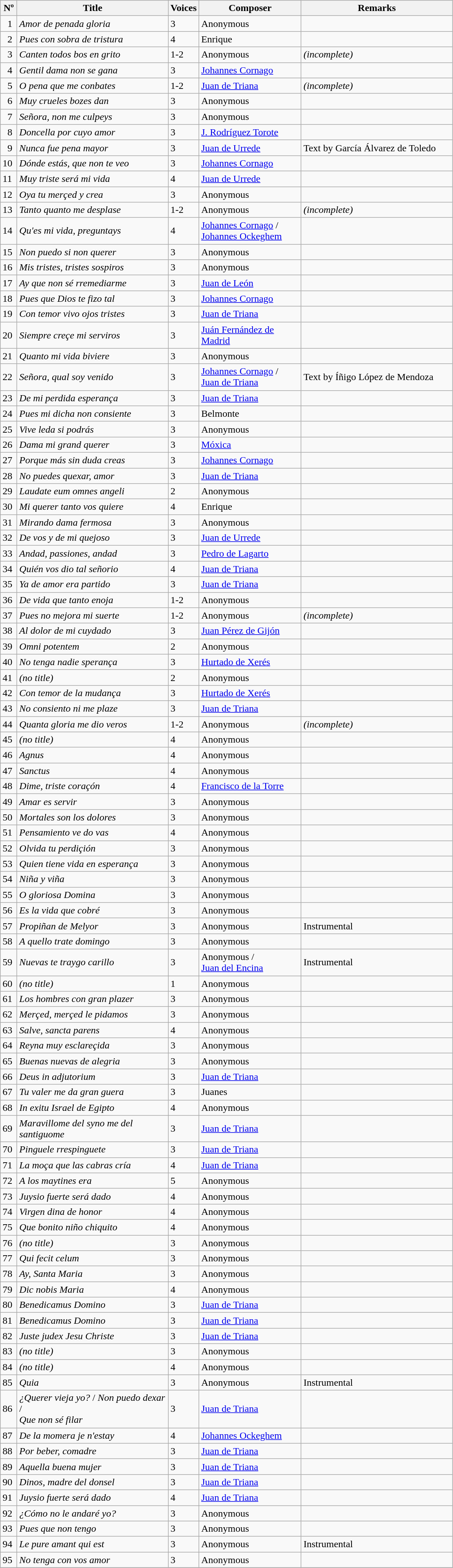<table class="wikitable sortable">
<tr>
<th width="20"  align="left">Nº</th>
<th width="240" align="left">Title</th>
<th width="10"  align="left">Voices</th>
<th width="160" align="left">Composer</th>
<th width="240" align="left">Remarks</th>
</tr>
<tr>
<td>  1</td>
<td><em>Amor de penada gloria</em></td>
<td>3</td>
<td>Anonymous</td>
<td></td>
</tr>
<tr>
<td>  2</td>
<td><em>Pues con sobra de tristura</em></td>
<td>4</td>
<td>Enrique</td>
<td></td>
</tr>
<tr>
<td>  3</td>
<td><em>Canten todos bos en grito</em></td>
<td>1-2</td>
<td>Anonymous</td>
<td><em>(incomplete)</em></td>
</tr>
<tr>
<td>  4</td>
<td><em>Gentil dama non se gana</em></td>
<td>3</td>
<td><a href='#'>Johannes Cornago</a></td>
<td></td>
</tr>
<tr>
<td>  5</td>
<td><em>O pena que me conbates</em></td>
<td>1-2</td>
<td><a href='#'>Juan de Triana</a></td>
<td><em>(incomplete)</em></td>
</tr>
<tr>
<td>  6</td>
<td><em>Muy crueles bozes dan</em></td>
<td>3</td>
<td>Anonymous</td>
<td></td>
</tr>
<tr>
<td>  7</td>
<td><em>Señora, non me culpeys</em></td>
<td>3</td>
<td>Anonymous</td>
<td></td>
</tr>
<tr>
<td>  8</td>
<td><em>Doncella por cuyo amor</em></td>
<td>3</td>
<td><a href='#'>J. Rodríguez Torote</a></td>
<td></td>
</tr>
<tr>
<td>  9</td>
<td><em>Nunca fue pena mayor</em></td>
<td>3</td>
<td><a href='#'>Juan de Urrede</a></td>
<td>Text by García Álvarez de Toledo</td>
</tr>
<tr>
<td>10</td>
<td><em>Dónde estás, que non te veo</em></td>
<td>3</td>
<td><a href='#'>Johannes Cornago</a></td>
<td></td>
</tr>
<tr>
<td>11</td>
<td><em>Muy triste será mi vida</em></td>
<td>4</td>
<td><a href='#'>Juan de Urrede</a></td>
<td></td>
</tr>
<tr>
<td>12</td>
<td><em>Oya tu merçed y crea</em></td>
<td>3</td>
<td>Anonymous</td>
<td></td>
</tr>
<tr>
<td>13</td>
<td><em>Tanto quanto me desplase</em></td>
<td>1-2</td>
<td>Anonymous</td>
<td><em>(incomplete)</em></td>
</tr>
<tr>
<td>14</td>
<td><em>Qu'es mi vida, preguntays</em></td>
<td>4</td>
<td><a href='#'>Johannes Cornago</a> /<br><a href='#'>Johannes Ockeghem</a></td>
<td></td>
</tr>
<tr>
<td>15</td>
<td><em>Non puedo si non querer</em></td>
<td>3</td>
<td>Anonymous</td>
<td></td>
</tr>
<tr>
<td>16</td>
<td><em>Mis tristes, tristes sospiros</em></td>
<td>3</td>
<td>Anonymous</td>
<td></td>
</tr>
<tr>
<td>17</td>
<td><em>Ay que non sé rremediarme</em></td>
<td>3</td>
<td><a href='#'>Juan de León</a></td>
<td></td>
</tr>
<tr>
<td>18</td>
<td><em>Pues que Dios te fizo tal</em></td>
<td>3</td>
<td><a href='#'>Johannes Cornago</a></td>
<td></td>
</tr>
<tr>
<td>19</td>
<td><em>Con temor vivo ojos tristes</em></td>
<td>3</td>
<td><a href='#'>Juan de Triana</a></td>
<td></td>
</tr>
<tr>
<td>20</td>
<td><em>Siempre creçe mi serviros</em></td>
<td>3</td>
<td><a href='#'>Juán Fernández de Madrid</a></td>
<td></td>
</tr>
<tr>
<td>21</td>
<td><em>Quanto mi vida biviere</em></td>
<td>3</td>
<td>Anonymous</td>
<td></td>
</tr>
<tr>
<td>22</td>
<td><em>Señora, qual soy venido</em></td>
<td>3</td>
<td><a href='#'>Johannes Cornago</a> / <br><a href='#'>Juan de Triana</a></td>
<td>Text by Íñigo López de Mendoza</td>
</tr>
<tr>
<td>23</td>
<td><em>De mi perdida esperança</em></td>
<td>3</td>
<td><a href='#'>Juan de Triana</a></td>
<td></td>
</tr>
<tr>
<td>24</td>
<td><em>Pues mi dicha non consiente</em></td>
<td>3</td>
<td>Belmonte</td>
<td></td>
</tr>
<tr>
<td>25</td>
<td><em>Vive leda si podrás</em></td>
<td>3</td>
<td>Anonymous</td>
<td></td>
</tr>
<tr>
<td>26</td>
<td><em>Dama mi grand querer</em></td>
<td>3</td>
<td><a href='#'>Móxica</a></td>
<td></td>
</tr>
<tr>
<td>27</td>
<td><em>Porque más sin duda creas</em></td>
<td>3</td>
<td><a href='#'>Johannes Cornago</a></td>
<td></td>
</tr>
<tr>
<td>28</td>
<td><em>No puedes quexar, amor</em></td>
<td>3</td>
<td><a href='#'>Juan de Triana</a></td>
<td></td>
</tr>
<tr>
<td>29</td>
<td><em>Laudate eum omnes angeli</em></td>
<td>2</td>
<td>Anonymous</td>
<td></td>
</tr>
<tr>
<td>30</td>
<td><em>Mi querer tanto vos quiere</em></td>
<td>4</td>
<td>Enrique</td>
<td></td>
</tr>
<tr>
<td>31</td>
<td><em>Mirando dama fermosa</em></td>
<td>3</td>
<td>Anonymous</td>
<td></td>
</tr>
<tr>
<td>32</td>
<td><em>De vos y de mi quejoso</em></td>
<td>3</td>
<td><a href='#'>Juan de Urrede</a></td>
<td></td>
</tr>
<tr>
<td>33</td>
<td><em>Andad, passiones, andad</em></td>
<td>3</td>
<td><a href='#'>Pedro de Lagarto</a></td>
<td></td>
</tr>
<tr>
<td>34</td>
<td><em>Quién vos dio tal señorio</em></td>
<td>4</td>
<td><a href='#'>Juan de Triana</a></td>
<td></td>
</tr>
<tr>
<td>35</td>
<td><em>Ya de amor era partido</em></td>
<td>3</td>
<td><a href='#'>Juan de Triana</a></td>
<td></td>
</tr>
<tr>
<td>36</td>
<td><em>De vida que tanto enoja</em></td>
<td>1-2</td>
<td>Anonymous</td>
<td></td>
</tr>
<tr>
<td>37</td>
<td><em>Pues no mejora mi suerte</em></td>
<td>1-2</td>
<td>Anonymous</td>
<td><em>(incomplete)</em></td>
</tr>
<tr>
<td>38</td>
<td><em>Al dolor de mi cuydado</em></td>
<td>3</td>
<td><a href='#'>Juan Pérez de Gijón</a></td>
<td></td>
</tr>
<tr>
<td>39</td>
<td><em>Omni potentem</em></td>
<td>2</td>
<td>Anonymous</td>
<td></td>
</tr>
<tr>
<td>40</td>
<td><em>No tenga nadie sperança</em></td>
<td>3</td>
<td><a href='#'>Hurtado de Xerés</a></td>
<td></td>
</tr>
<tr>
<td>41</td>
<td><em>(no title)</em></td>
<td>2</td>
<td>Anonymous</td>
<td></td>
</tr>
<tr>
<td>42</td>
<td><em>Con temor de la mudança</em></td>
<td>3</td>
<td><a href='#'>Hurtado de Xerés</a></td>
<td></td>
</tr>
<tr>
<td>43</td>
<td><em>No consiento ni me plaze</em></td>
<td>3</td>
<td><a href='#'>Juan de Triana</a></td>
<td></td>
</tr>
<tr>
<td>44</td>
<td><em>Quanta gloria me dio veros</em></td>
<td>1-2</td>
<td>Anonymous</td>
<td><em>(incomplete)</em></td>
</tr>
<tr>
<td>45</td>
<td><em>(no title)</em></td>
<td>4</td>
<td>Anonymous</td>
<td></td>
</tr>
<tr>
<td>46</td>
<td><em>Agnus</em></td>
<td>4</td>
<td>Anonymous</td>
<td></td>
</tr>
<tr>
<td>47</td>
<td><em>Sanctus</em></td>
<td>4</td>
<td>Anonymous</td>
<td></td>
</tr>
<tr>
<td>48</td>
<td><em>Dime, triste coraçón</em></td>
<td>4</td>
<td><a href='#'>Francisco de la Torre</a></td>
<td></td>
</tr>
<tr>
<td>49</td>
<td><em>Amar es servir</em></td>
<td>3</td>
<td>Anonymous</td>
<td></td>
</tr>
<tr>
<td>50</td>
<td><em>Mortales son los dolores</em></td>
<td>3</td>
<td>Anonymous</td>
<td></td>
</tr>
<tr>
<td>51</td>
<td><em>Pensamiento ve do vas</em></td>
<td>4</td>
<td>Anonymous</td>
<td></td>
</tr>
<tr>
<td>52</td>
<td><em>Olvida tu perdiçión</em></td>
<td>3</td>
<td>Anonymous</td>
<td></td>
</tr>
<tr>
<td>53</td>
<td><em>Quien tiene vida en esperança</em></td>
<td>3</td>
<td>Anonymous</td>
<td></td>
</tr>
<tr>
<td>54</td>
<td><em>Niña y viña</em></td>
<td>3</td>
<td>Anonymous</td>
<td></td>
</tr>
<tr>
<td>55</td>
<td><em>O gloriosa Domina</em></td>
<td>3</td>
<td>Anonymous</td>
<td></td>
</tr>
<tr>
<td>56</td>
<td><em>Es la vida que cobré</em></td>
<td>3</td>
<td>Anonymous</td>
<td></td>
</tr>
<tr>
<td>57</td>
<td><em>Propiñan de Melyor</em></td>
<td>3</td>
<td>Anonymous</td>
<td>Instrumental</td>
</tr>
<tr>
<td>58</td>
<td><em>A quello trate domingo</em></td>
<td>3</td>
<td>Anonymous</td>
<td></td>
</tr>
<tr>
<td>59</td>
<td><em>Nuevas te traygo carillo</em></td>
<td>3</td>
<td>Anonymous /<br><a href='#'>Juan del Encina</a></td>
<td>Instrumental</td>
</tr>
<tr>
<td>60</td>
<td><em>(no title)</em></td>
<td>1</td>
<td>Anonymous</td>
<td></td>
</tr>
<tr>
<td>61</td>
<td><em>Los hombres con gran plazer</em></td>
<td>3</td>
<td>Anonymous</td>
<td></td>
</tr>
<tr>
<td>62</td>
<td><em>Merçed, merçed le pidamos</em></td>
<td>3</td>
<td>Anonymous</td>
<td></td>
</tr>
<tr>
<td>63</td>
<td><em>Salve, sancta parens</em></td>
<td>4</td>
<td>Anonymous</td>
<td></td>
</tr>
<tr>
<td>64</td>
<td><em>Reyna muy esclareçida</em></td>
<td>3</td>
<td>Anonymous</td>
<td></td>
</tr>
<tr>
<td>65</td>
<td><em>Buenas nuevas de alegria</em></td>
<td>3</td>
<td>Anonymous</td>
<td></td>
</tr>
<tr>
<td>66</td>
<td><em>Deus in adjutorium</em></td>
<td>3</td>
<td><a href='#'>Juan de Triana</a></td>
<td></td>
</tr>
<tr>
<td>67</td>
<td><em>Tu valer me da gran guera</em></td>
<td>3</td>
<td>Juanes</td>
<td></td>
</tr>
<tr>
<td>68</td>
<td><em>In exitu Israel de Egipto</em></td>
<td>4</td>
<td>Anonymous</td>
<td></td>
</tr>
<tr>
<td>69</td>
<td><em>Maravillome del syno me del santiguome</em></td>
<td>3</td>
<td><a href='#'>Juan de Triana</a></td>
<td></td>
</tr>
<tr>
<td>70</td>
<td><em>Pinguele rrespinguete</em></td>
<td>3</td>
<td><a href='#'>Juan de Triana</a></td>
<td></td>
</tr>
<tr>
<td>71</td>
<td><em>La moça que las cabras cría</em></td>
<td>4</td>
<td><a href='#'>Juan de Triana</a></td>
<td></td>
</tr>
<tr>
<td>72</td>
<td><em>A los maytines era</em></td>
<td>5</td>
<td>Anonymous</td>
<td></td>
</tr>
<tr>
<td>73</td>
<td><em>Juysio fuerte será dado</em></td>
<td>4</td>
<td>Anonymous</td>
<td></td>
</tr>
<tr>
<td>74</td>
<td><em>Virgen dina de honor</em></td>
<td>4</td>
<td>Anonymous</td>
<td></td>
</tr>
<tr>
<td>75</td>
<td><em>Que bonito niño chiquito</em></td>
<td>4</td>
<td>Anonymous</td>
<td></td>
</tr>
<tr>
<td>76</td>
<td><em>(no title)</em></td>
<td>3</td>
<td>Anonymous</td>
<td></td>
</tr>
<tr>
<td>77</td>
<td><em>Qui fecit celum</em></td>
<td>3</td>
<td>Anonymous</td>
<td></td>
</tr>
<tr>
<td>78</td>
<td><em>Ay, Santa Maria</em></td>
<td>3</td>
<td>Anonymous</td>
<td></td>
</tr>
<tr>
<td>79</td>
<td><em>Dic nobis Maria</em></td>
<td>4</td>
<td>Anonymous</td>
<td></td>
</tr>
<tr>
<td>80</td>
<td><em>Benedicamus Domino</em></td>
<td>3</td>
<td><a href='#'>Juan de Triana</a></td>
<td></td>
</tr>
<tr>
<td>81</td>
<td><em>Benedicamus Domino</em></td>
<td>3</td>
<td><a href='#'>Juan de Triana</a></td>
<td></td>
</tr>
<tr>
<td>82</td>
<td><em>Juste judex Jesu Christe</em></td>
<td>3</td>
<td><a href='#'>Juan de Triana</a></td>
<td></td>
</tr>
<tr>
<td>83</td>
<td><em>(no title)</em></td>
<td>3</td>
<td>Anonymous</td>
<td></td>
</tr>
<tr>
<td>84</td>
<td><em>(no title)</em></td>
<td>4</td>
<td>Anonymous</td>
<td></td>
</tr>
<tr>
<td>85</td>
<td><em>Quia</em></td>
<td>3</td>
<td>Anonymous</td>
<td>Instrumental</td>
</tr>
<tr>
<td>86</td>
<td><em>¿Querer vieja yo?</em> / <em>Non puedo dexar</em> /<br><em>Que non sé filar</em></td>
<td>3</td>
<td><a href='#'>Juan de Triana</a></td>
<td></td>
</tr>
<tr>
<td>87</td>
<td><em>De la momera je n'estay</em></td>
<td>4</td>
<td><a href='#'>Johannes Ockeghem</a></td>
<td></td>
</tr>
<tr>
<td>88</td>
<td><em>Por beber, comadre</em></td>
<td>3</td>
<td><a href='#'>Juan de Triana</a></td>
<td></td>
</tr>
<tr>
<td>89</td>
<td><em>Aquella buena mujer</em></td>
<td>3</td>
<td><a href='#'>Juan de Triana</a></td>
<td></td>
</tr>
<tr>
<td>90</td>
<td><em>Dinos, madre del donsel</em></td>
<td>3</td>
<td><a href='#'>Juan de Triana</a></td>
<td></td>
</tr>
<tr>
<td>91</td>
<td><em>Juysio fuerte será dado</em></td>
<td>4</td>
<td><a href='#'>Juan de Triana</a></td>
<td></td>
</tr>
<tr>
<td>92</td>
<td><em>¿Cómo no le andaré yo?</em></td>
<td>3</td>
<td>Anonymous</td>
<td></td>
</tr>
<tr>
<td>93</td>
<td><em>Pues que non tengo</em></td>
<td>3</td>
<td>Anonymous</td>
<td></td>
</tr>
<tr>
<td>94</td>
<td><em>Le pure amant qui est</em></td>
<td>3</td>
<td>Anonymous</td>
<td>Instrumental</td>
</tr>
<tr>
<td>95</td>
<td><em>No tenga con vos amor</em></td>
<td>3</td>
<td>Anonymous</td>
<td></td>
</tr>
<tr>
</tr>
</table>
